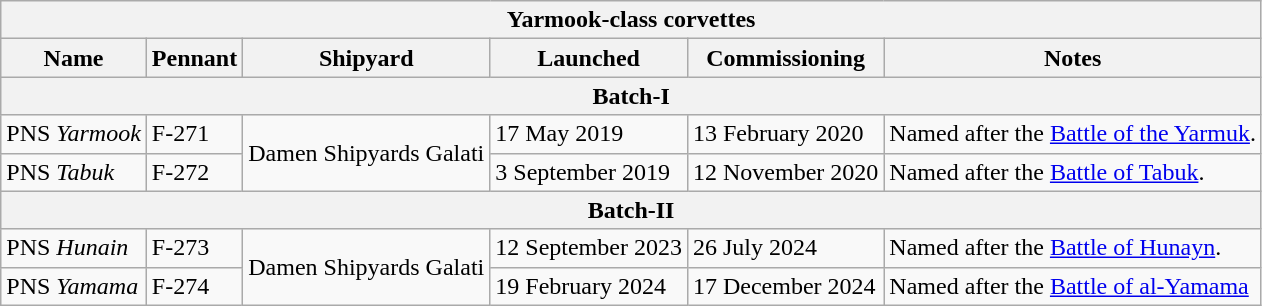<table class="wikitable">
<tr>
<th colspan="8">Yarmook-class corvettes</th>
</tr>
<tr>
<th>Name</th>
<th>Pennant</th>
<th>Shipyard</th>
<th>Launched</th>
<th>Commissioning</th>
<th>Notes</th>
</tr>
<tr>
<th colspan="8">Batch-I</th>
</tr>
<tr>
<td>PNS <em>Yarmook</em></td>
<td>F-271</td>
<td rowspan="2">Damen Shipyards Galati</td>
<td>17 May 2019</td>
<td>13 February 2020</td>
<td>Named after the <a href='#'>Battle of the Yarmuk</a>.</td>
</tr>
<tr>
<td>PNS <em>Tabuk</em></td>
<td>F-272</td>
<td>3 September 2019</td>
<td>12 November 2020</td>
<td>Named after the <a href='#'>Battle of Tabuk</a>.</td>
</tr>
<tr>
<th colspan="8">Batch-II</th>
</tr>
<tr>
<td>PNS <em>Hunain</em></td>
<td>F-273</td>
<td rowspan="2">Damen Shipyards Galati</td>
<td>12 September 2023</td>
<td>26 July 2024</td>
<td>Named after the <a href='#'>Battle of Hunayn</a>.</td>
</tr>
<tr>
<td>PNS <em>Yamama</em></td>
<td>F-274</td>
<td>19 February 2024</td>
<td>17 December 2024</td>
<td>Named after the <a href='#'>Battle of al-Yamama</a></td>
</tr>
</table>
